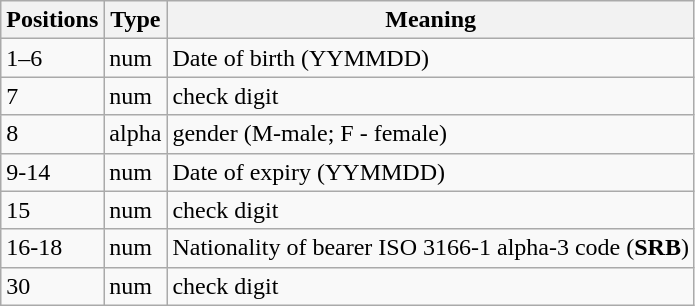<table class="wikitable">
<tr>
<th>Positions</th>
<th>Type</th>
<th>Meaning</th>
</tr>
<tr>
<td>1–6</td>
<td>num</td>
<td>Date of birth (YYMMDD)</td>
</tr>
<tr>
<td>7</td>
<td>num</td>
<td>check digit</td>
</tr>
<tr>
<td>8</td>
<td>alpha</td>
<td>gender (M-male; F - female)</td>
</tr>
<tr>
<td>9-14</td>
<td>num</td>
<td>Date of expiry (YYMMDD)</td>
</tr>
<tr>
<td>15</td>
<td>num</td>
<td>check digit</td>
</tr>
<tr>
<td>16-18</td>
<td>num</td>
<td>Nationality of bearer ISO 3166-1 alpha-3 code (<strong>SRB</strong>)</td>
</tr>
<tr>
<td>30</td>
<td>num</td>
<td>check digit</td>
</tr>
</table>
